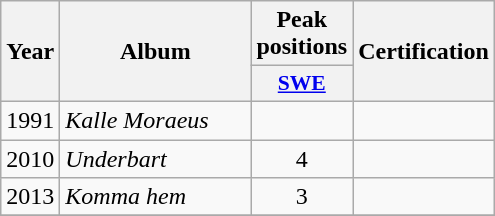<table class="wikitable plainrowheaders">
<tr>
<th align="center" rowspan="2" width="10">Year</th>
<th align="center" rowspan="2" width="120">Album</th>
<th align="center" colspan="1" width="20">Peak positions</th>
<th align="center" rowspan="2" width="70">Certification</th>
</tr>
<tr>
<th scope="col" style="width:3em;font-size:90%;"><a href='#'>SWE</a><br></th>
</tr>
<tr>
<td style="text-align:center;">1991</td>
<td><em>Kalle Moraeus</em></td>
<td style="text-align:center;"></td>
<td></td>
</tr>
<tr>
<td style="text-align:center;">2010</td>
<td><em>Underbart</em></td>
<td style="text-align:center;">4</td>
<td></td>
</tr>
<tr>
<td style="text-align:center;">2013</td>
<td><em>Komma hem</em></td>
<td style="text-align:center;">3</td>
<td></td>
</tr>
<tr>
</tr>
</table>
